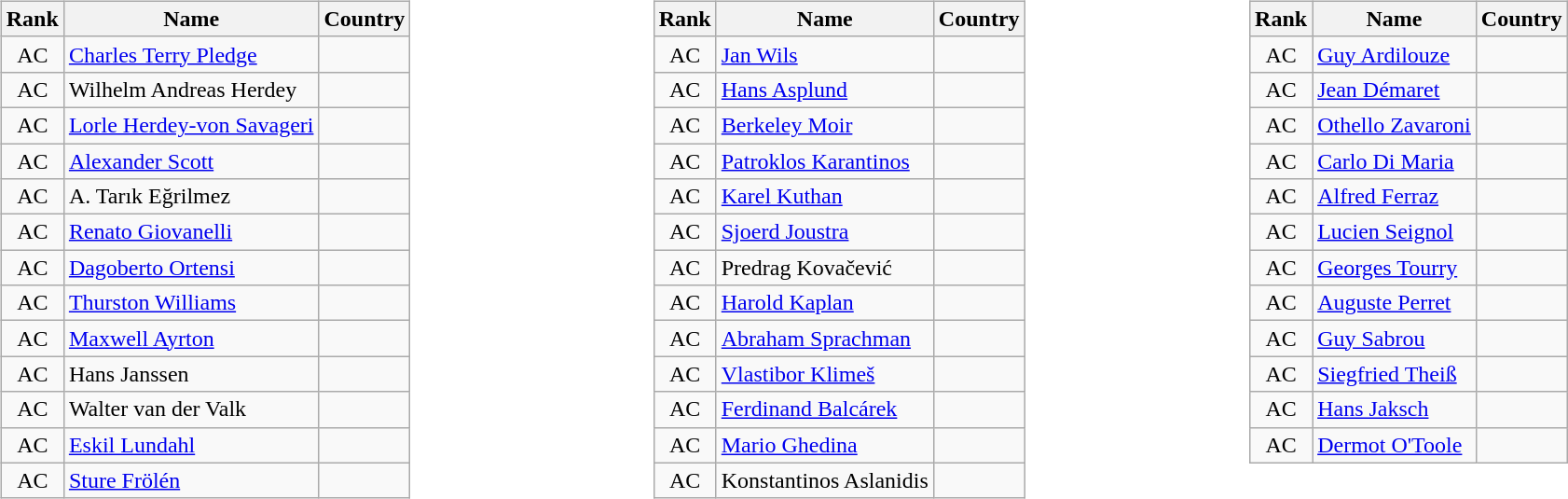<table width="100%">
<tr valign="top">
<td><br><table class="wikitable sortable" style="text-align:center">
<tr>
<th>Rank</th>
<th>Name</th>
<th>Country</th>
</tr>
<tr>
<td>AC</td>
<td align="left"><a href='#'>Charles Terry Pledge</a></td>
<td align="left"></td>
</tr>
<tr>
<td>AC</td>
<td align="left">Wilhelm Andreas Herdey</td>
<td align="left"></td>
</tr>
<tr>
<td>AC</td>
<td align="left"><a href='#'>Lorle Herdey-von Savageri</a></td>
<td align="left"></td>
</tr>
<tr>
<td>AC</td>
<td align="left"><a href='#'>Alexander Scott</a></td>
<td align="left"></td>
</tr>
<tr>
<td>AC</td>
<td align="left">A. Tarık Eğrilmez</td>
<td align="left"></td>
</tr>
<tr>
<td>AC</td>
<td align="left"><a href='#'>Renato Giovanelli</a></td>
<td align="left"></td>
</tr>
<tr>
<td>AC</td>
<td align="left"><a href='#'>Dagoberto Ortensi</a></td>
<td align="left"></td>
</tr>
<tr>
<td>AC</td>
<td align="left"><a href='#'>Thurston Williams</a></td>
<td align="left"></td>
</tr>
<tr>
<td>AC</td>
<td align="left"><a href='#'>Maxwell Ayrton</a></td>
<td align="left"></td>
</tr>
<tr>
<td>AC</td>
<td align="left">Hans Janssen</td>
<td align="left"></td>
</tr>
<tr>
<td>AC</td>
<td align="left">Walter van der Valk</td>
<td align="left"></td>
</tr>
<tr>
<td>AC</td>
<td align="left"><a href='#'>Eskil Lundahl</a></td>
<td align="left"></td>
</tr>
<tr>
<td>AC</td>
<td align="left"><a href='#'>Sture Frölén</a></td>
<td align="left"></td>
</tr>
</table>
</td>
<td><br><table class="wikitable sortable" style="text-align:center">
<tr>
<th>Rank</th>
<th>Name</th>
<th>Country</th>
</tr>
<tr>
<td>AC</td>
<td align="left"><a href='#'>Jan Wils</a></td>
<td align="left"></td>
</tr>
<tr>
<td>AC</td>
<td align="left"><a href='#'>Hans Asplund</a></td>
<td align="left"></td>
</tr>
<tr>
<td>AC</td>
<td align="left"><a href='#'>Berkeley Moir</a></td>
<td align="left"></td>
</tr>
<tr>
<td>AC</td>
<td align="left"><a href='#'>Patroklos Karantinos</a></td>
<td align="left"></td>
</tr>
<tr>
<td>AC</td>
<td align="left"><a href='#'>Karel Kuthan</a></td>
<td align="left"></td>
</tr>
<tr>
<td>AC</td>
<td align="left"><a href='#'>Sjoerd Joustra</a></td>
<td align="left"></td>
</tr>
<tr>
<td>AC</td>
<td align="left">Predrag Kovačević</td>
<td align="left"></td>
</tr>
<tr>
<td>AC</td>
<td align="left"><a href='#'>Harold Kaplan</a></td>
<td align="left"></td>
</tr>
<tr>
<td>AC</td>
<td align="left"><a href='#'>Abraham Sprachman</a></td>
<td align="left"></td>
</tr>
<tr>
<td>AC</td>
<td align="left"><a href='#'>Vlastibor Klimeš</a></td>
<td align="left"></td>
</tr>
<tr>
<td>AC</td>
<td align="left"><a href='#'>Ferdinand Balcárek</a></td>
<td align="left"></td>
</tr>
<tr>
<td>AC</td>
<td align="left"><a href='#'>Mario Ghedina</a></td>
<td align="left"></td>
</tr>
<tr>
<td>AC</td>
<td align="left">Konstantinos Aslanidis</td>
<td align="left"></td>
</tr>
</table>
</td>
<td><br><table class="wikitable sortable" style="text-align:center">
<tr>
<th>Rank</th>
<th>Name</th>
<th>Country</th>
</tr>
<tr>
<td>AC</td>
<td align="left"><a href='#'>Guy Ardilouze</a></td>
<td align="left"></td>
</tr>
<tr>
<td>AC</td>
<td align="left"><a href='#'>Jean Démaret</a></td>
<td align="left"></td>
</tr>
<tr>
<td>AC</td>
<td align="left"><a href='#'>Othello Zavaroni</a></td>
<td align="left"></td>
</tr>
<tr>
<td>AC</td>
<td align="left"><a href='#'>Carlo Di Maria</a></td>
<td align="left"></td>
</tr>
<tr>
<td>AC</td>
<td align="left"><a href='#'>Alfred Ferraz</a></td>
<td align="left"></td>
</tr>
<tr>
<td>AC</td>
<td align="left"><a href='#'>Lucien Seignol</a></td>
<td align="left"></td>
</tr>
<tr>
<td>AC</td>
<td align="left"><a href='#'>Georges Tourry</a></td>
<td align="left"></td>
</tr>
<tr>
<td>AC</td>
<td align="left"><a href='#'>Auguste Perret</a></td>
<td align="left"></td>
</tr>
<tr>
<td>AC</td>
<td align="left"><a href='#'>Guy Sabrou</a></td>
<td align="left"></td>
</tr>
<tr>
<td>AC</td>
<td align="left"><a href='#'>Siegfried Theiß</a></td>
<td align="left"></td>
</tr>
<tr>
<td>AC</td>
<td align="left"><a href='#'>Hans Jaksch</a></td>
<td align="left"></td>
</tr>
<tr>
<td>AC</td>
<td align="left"><a href='#'>Dermot O'Toole</a></td>
<td align="left"></td>
</tr>
</table>
</td>
</tr>
</table>
